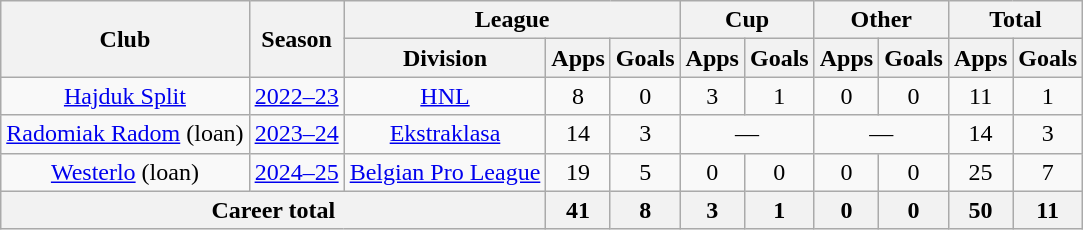<table class=wikitable style=text-align:center>
<tr>
<th rowspan=2>Club</th>
<th rowspan=2>Season</th>
<th colspan=3>League</th>
<th colspan=2>Cup</th>
<th colspan=2>Other</th>
<th colspan=2>Total</th>
</tr>
<tr>
<th>Division</th>
<th>Apps</th>
<th>Goals</th>
<th>Apps</th>
<th>Goals</th>
<th>Apps</th>
<th>Goals</th>
<th>Apps</th>
<th>Goals</th>
</tr>
<tr>
<td><a href='#'>Hajduk Split</a></td>
<td><a href='#'>2022–23</a></td>
<td><a href='#'>HNL</a></td>
<td>8</td>
<td>0</td>
<td>3</td>
<td>1</td>
<td>0</td>
<td>0</td>
<td>11</td>
<td>1</td>
</tr>
<tr>
<td><a href='#'>Radomiak Radom</a> (loan)</td>
<td><a href='#'>2023–24</a></td>
<td><a href='#'>Ekstraklasa</a></td>
<td>14</td>
<td>3</td>
<td colspan="2">—</td>
<td colspan="2">—</td>
<td>14</td>
<td>3</td>
</tr>
<tr>
<td><a href='#'>Westerlo</a> (loan)</td>
<td><a href='#'>2024–25</a></td>
<td><a href='#'>Belgian Pro League</a></td>
<td>19</td>
<td>5</td>
<td>0</td>
<td>0</td>
<td>0</td>
<td>0</td>
<td>25</td>
<td>7</td>
</tr>
<tr>
<th colspan=3>Career total</th>
<th>41</th>
<th>8</th>
<th>3</th>
<th>1</th>
<th>0</th>
<th>0</th>
<th>50</th>
<th>11</th>
</tr>
</table>
